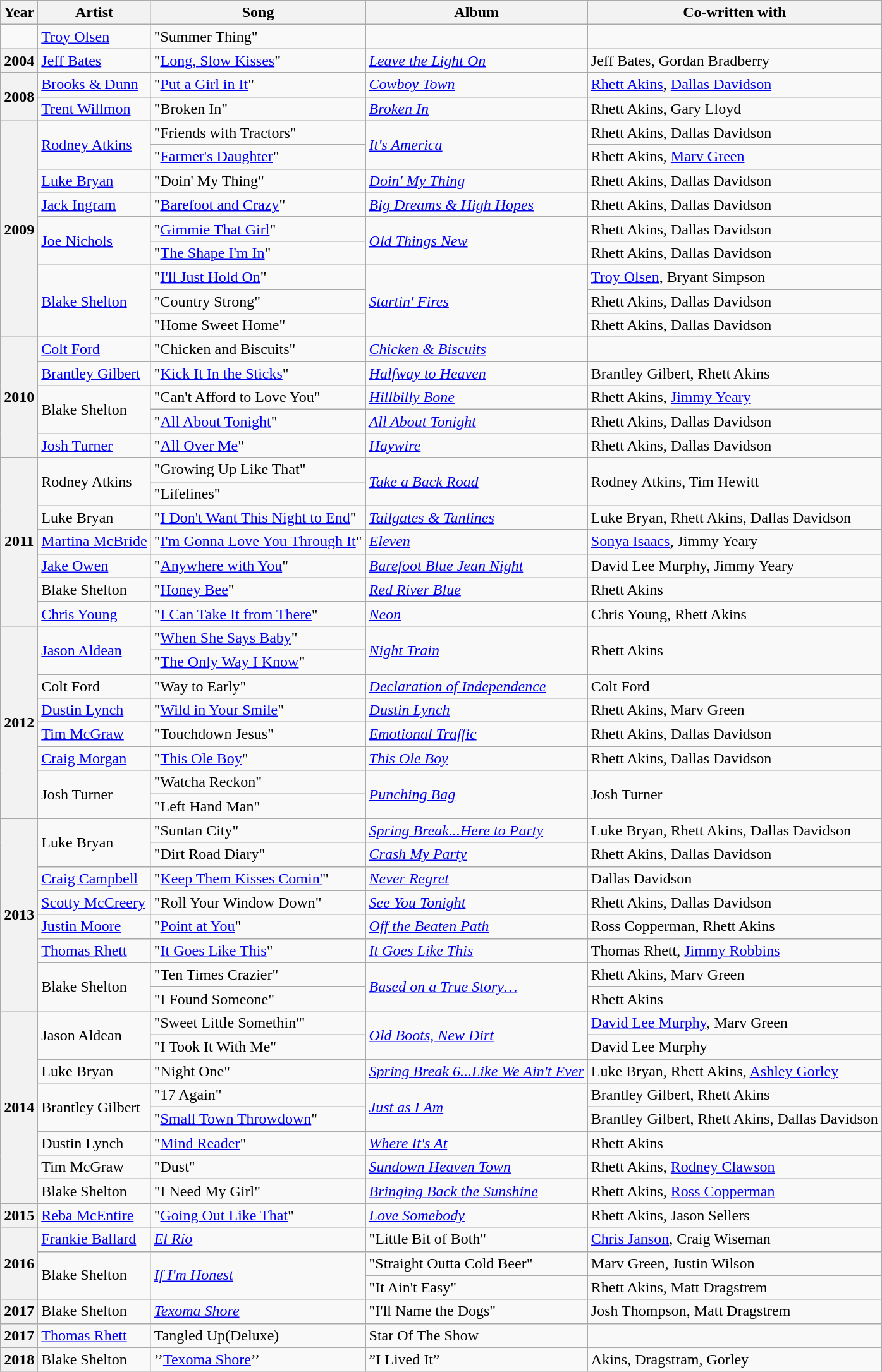<table class="wikitable">
<tr>
<th scope="col">Year</th>
<th scope="col">Artist</th>
<th scope="col">Song</th>
<th scope="col">Album</th>
<th scope="col">Co-written with</th>
</tr>
<tr>
<td></td>
<td><a href='#'>Troy Olsen</a></td>
<td>"Summer Thing"</td>
<td></td>
<td></td>
</tr>
<tr>
<th>2004</th>
<td><a href='#'>Jeff Bates</a></td>
<td>"<a href='#'>Long, Slow Kisses</a>"</td>
<td><em><a href='#'>Leave the Light On</a></em></td>
<td>Jeff Bates, Gordan Bradberry</td>
</tr>
<tr>
<th rowspan="2">2008</th>
<td><a href='#'>Brooks & Dunn</a></td>
<td>"<a href='#'>Put a Girl in It</a>"</td>
<td><em><a href='#'>Cowboy Town</a></em></td>
<td><a href='#'>Rhett Akins</a>, <a href='#'>Dallas Davidson</a></td>
</tr>
<tr>
<td><a href='#'>Trent Willmon</a></td>
<td>"Broken In"</td>
<td><em><a href='#'>Broken In</a></em></td>
<td>Rhett Akins, Gary Lloyd</td>
</tr>
<tr>
<th rowspan="9">2009</th>
<td rowspan="2"><a href='#'>Rodney Atkins</a></td>
<td>"Friends with Tractors"</td>
<td rowspan="2"><em><a href='#'>It's America</a></em></td>
<td>Rhett Akins, Dallas Davidson</td>
</tr>
<tr>
<td>"<a href='#'>Farmer's Daughter</a>"</td>
<td>Rhett Akins, <a href='#'>Marv Green</a></td>
</tr>
<tr>
<td><a href='#'>Luke Bryan</a></td>
<td>"Doin' My Thing"</td>
<td><em><a href='#'>Doin' My Thing</a></em></td>
<td>Rhett Akins, Dallas Davidson</td>
</tr>
<tr>
<td><a href='#'>Jack Ingram</a></td>
<td>"<a href='#'>Barefoot and Crazy</a>"</td>
<td><em><a href='#'>Big Dreams & High Hopes</a></em></td>
<td>Rhett Akins, Dallas Davidson</td>
</tr>
<tr>
<td rowspan="2"><a href='#'>Joe Nichols</a></td>
<td>"<a href='#'>Gimmie That Girl</a>"</td>
<td rowspan="2"><em><a href='#'>Old Things New</a></em></td>
<td>Rhett Akins, Dallas Davidson</td>
</tr>
<tr>
<td>"<a href='#'>The Shape I'm In</a>"</td>
<td>Rhett Akins, Dallas Davidson</td>
</tr>
<tr>
<td rowspan="3"><a href='#'>Blake Shelton</a></td>
<td>"<a href='#'>I'll Just Hold On</a>"</td>
<td rowspan="3"><em><a href='#'>Startin' Fires</a></em></td>
<td><a href='#'>Troy Olsen</a>, Bryant Simpson</td>
</tr>
<tr>
<td>"Country Strong"</td>
<td>Rhett Akins, Dallas Davidson</td>
</tr>
<tr>
<td>"Home Sweet Home"</td>
<td>Rhett Akins, Dallas Davidson</td>
</tr>
<tr>
<th rowspan="5">2010</th>
<td><a href='#'>Colt Ford</a></td>
<td>"Chicken and Biscuits"</td>
<td><em><a href='#'>Chicken & Biscuits</a></em></td>
<td></td>
</tr>
<tr>
<td><a href='#'>Brantley Gilbert</a></td>
<td>"<a href='#'>Kick It In the Sticks</a>"</td>
<td><em><a href='#'>Halfway to Heaven</a></em></td>
<td>Brantley Gilbert, Rhett Akins</td>
</tr>
<tr>
<td rowspan="2">Blake Shelton</td>
<td>"Can't Afford to Love You"</td>
<td><em><a href='#'>Hillbilly Bone</a></em></td>
<td>Rhett Akins, <a href='#'>Jimmy Yeary</a></td>
</tr>
<tr>
<td>"<a href='#'>All About Tonight</a>"</td>
<td><em><a href='#'>All About Tonight</a></em></td>
<td>Rhett Akins, Dallas Davidson</td>
</tr>
<tr>
<td><a href='#'>Josh Turner</a></td>
<td>"<a href='#'>All Over Me</a>"</td>
<td><em><a href='#'>Haywire</a></em></td>
<td>Rhett Akins, Dallas Davidson</td>
</tr>
<tr>
<th rowspan="7">2011</th>
<td rowspan="2">Rodney Atkins</td>
<td>"Growing Up Like That"</td>
<td rowspan="2"><em><a href='#'>Take a Back Road</a></em></td>
<td rowspan="2">Rodney Atkins, Tim Hewitt</td>
</tr>
<tr>
<td>"Lifelines"</td>
</tr>
<tr>
<td>Luke Bryan</td>
<td>"<a href='#'>I Don't Want This Night to End</a>"</td>
<td><em><a href='#'>Tailgates & Tanlines</a></em></td>
<td>Luke Bryan, Rhett Akins, Dallas Davidson</td>
</tr>
<tr>
<td><a href='#'>Martina McBride</a></td>
<td>"<a href='#'>I'm Gonna Love You Through It</a>"</td>
<td><em><a href='#'>Eleven</a></em></td>
<td><a href='#'>Sonya Isaacs</a>, Jimmy Yeary</td>
</tr>
<tr>
<td><a href='#'>Jake Owen</a></td>
<td>"<a href='#'>Anywhere with You</a>"</td>
<td><em><a href='#'>Barefoot Blue Jean Night</a></em></td>
<td>David Lee Murphy, Jimmy Yeary</td>
</tr>
<tr>
<td>Blake Shelton</td>
<td>"<a href='#'>Honey Bee</a>"</td>
<td><em><a href='#'>Red River Blue</a></em></td>
<td>Rhett Akins</td>
</tr>
<tr>
<td><a href='#'>Chris Young</a></td>
<td>"<a href='#'>I Can Take It from There</a>"</td>
<td><em><a href='#'>Neon</a></em></td>
<td>Chris Young, Rhett Akins</td>
</tr>
<tr>
<th rowspan="8">2012</th>
<td rowspan="2"><a href='#'>Jason Aldean</a></td>
<td>"<a href='#'>When She Says Baby</a>"</td>
<td rowspan="2"><em><a href='#'>Night Train</a></em></td>
<td rowspan="2">Rhett Akins</td>
</tr>
<tr>
<td>"<a href='#'>The Only Way I Know</a>"</td>
</tr>
<tr>
<td>Colt Ford</td>
<td>"Way to Early"</td>
<td><em><a href='#'>Declaration of Independence</a></em></td>
<td>Colt Ford</td>
</tr>
<tr>
<td><a href='#'>Dustin Lynch</a></td>
<td>"<a href='#'>Wild in Your Smile</a>"</td>
<td><em><a href='#'>Dustin Lynch</a></em></td>
<td>Rhett Akins, Marv Green</td>
</tr>
<tr>
<td><a href='#'>Tim McGraw</a></td>
<td>"Touchdown Jesus"</td>
<td><em><a href='#'>Emotional Traffic</a></em></td>
<td>Rhett Akins, Dallas Davidson</td>
</tr>
<tr>
<td><a href='#'>Craig Morgan</a></td>
<td>"<a href='#'>This Ole Boy</a>"</td>
<td><em><a href='#'>This Ole Boy</a></em></td>
<td>Rhett Akins, Dallas Davidson</td>
</tr>
<tr>
<td rowspan="2">Josh Turner</td>
<td>"Watcha Reckon"</td>
<td rowspan="2"><em><a href='#'>Punching Bag</a></em></td>
<td rowspan="2">Josh Turner</td>
</tr>
<tr>
<td>"Left Hand Man"</td>
</tr>
<tr>
<th rowspan="8">2013</th>
<td rowspan="2">Luke Bryan</td>
<td>"Suntan City"</td>
<td><em><a href='#'>Spring Break...Here to Party</a></em></td>
<td>Luke Bryan, Rhett Akins, Dallas Davidson</td>
</tr>
<tr>
<td>"Dirt Road Diary"</td>
<td><em><a href='#'>Crash My Party</a></em></td>
<td>Rhett Akins, Dallas Davidson</td>
</tr>
<tr>
<td><a href='#'>Craig Campbell</a></td>
<td>"<a href='#'>Keep Them Kisses Comin'</a>"</td>
<td><em><a href='#'>Never Regret</a></em></td>
<td>Dallas Davidson</td>
</tr>
<tr>
<td><a href='#'>Scotty McCreery</a></td>
<td>"Roll Your Window Down"</td>
<td><em><a href='#'>See You Tonight</a></em></td>
<td>Rhett Akins, Dallas Davidson</td>
</tr>
<tr>
<td><a href='#'>Justin Moore</a></td>
<td>"<a href='#'>Point at You</a>"</td>
<td><em><a href='#'>Off the Beaten Path</a></em></td>
<td>Ross Copperman, Rhett Akins</td>
</tr>
<tr>
<td><a href='#'>Thomas Rhett</a></td>
<td>"<a href='#'>It Goes Like This</a>"</td>
<td><em><a href='#'>It Goes Like This</a></em></td>
<td>Thomas Rhett, <a href='#'>Jimmy Robbins</a></td>
</tr>
<tr>
<td rowspan="2">Blake Shelton</td>
<td>"Ten Times Crazier"</td>
<td rowspan="2"><em><a href='#'>Based on a True Story…</a></em></td>
<td>Rhett Akins, Marv Green</td>
</tr>
<tr>
<td>"I Found Someone"</td>
<td>Rhett Akins</td>
</tr>
<tr>
<th rowspan="8">2014</th>
<td rowspan="2">Jason Aldean</td>
<td>"Sweet Little Somethin'"</td>
<td rowspan="2"><em><a href='#'>Old Boots, New Dirt</a></em></td>
<td><a href='#'>David Lee Murphy</a>, Marv Green</td>
</tr>
<tr>
<td>"I Took It With Me"</td>
<td>David Lee Murphy</td>
</tr>
<tr>
<td>Luke Bryan</td>
<td>"Night One"</td>
<td><em><a href='#'>Spring Break 6...Like We Ain't Ever</a></em></td>
<td>Luke Bryan, Rhett Akins, <a href='#'>Ashley Gorley</a></td>
</tr>
<tr>
<td rowspan="2">Brantley Gilbert</td>
<td>"17 Again"</td>
<td rowspan="2"><em><a href='#'>Just as I Am</a></em></td>
<td>Brantley Gilbert, Rhett Akins</td>
</tr>
<tr>
<td>"<a href='#'>Small Town Throwdown</a>"</td>
<td>Brantley Gilbert, Rhett Akins, Dallas Davidson</td>
</tr>
<tr>
<td>Dustin Lynch</td>
<td>"<a href='#'>Mind Reader</a>"</td>
<td><em><a href='#'>Where It's At</a></em></td>
<td>Rhett Akins</td>
</tr>
<tr>
<td>Tim McGraw</td>
<td>"Dust"</td>
<td><em><a href='#'>Sundown Heaven Town</a></em></td>
<td>Rhett Akins, <a href='#'>Rodney Clawson</a></td>
</tr>
<tr>
<td>Blake Shelton</td>
<td>"I Need My Girl"</td>
<td><em><a href='#'>Bringing Back the Sunshine</a></em></td>
<td>Rhett Akins, <a href='#'>Ross Copperman</a></td>
</tr>
<tr>
<th>2015</th>
<td><a href='#'>Reba McEntire</a></td>
<td>"<a href='#'>Going Out Like That</a>"</td>
<td><em><a href='#'>Love Somebody</a></em></td>
<td>Rhett Akins, Jason Sellers</td>
</tr>
<tr>
<th rowspan="3">2016</th>
<td><a href='#'>Frankie Ballard</a></td>
<td><em><a href='#'>El Río</a></em></td>
<td>"Little Bit of Both"</td>
<td><a href='#'>Chris Janson</a>, Craig Wiseman</td>
</tr>
<tr>
<td rowspan="2">Blake Shelton</td>
<td rowspan="2"><em><a href='#'>If I'm Honest</a></em></td>
<td>"Straight Outta Cold Beer"</td>
<td>Marv Green, Justin Wilson</td>
</tr>
<tr>
<td>"It Ain't Easy"</td>
<td>Rhett Akins, Matt Dragstrem</td>
</tr>
<tr>
<th>2017</th>
<td>Blake Shelton</td>
<td><em><a href='#'>Texoma Shore</a></em></td>
<td>"I'll Name the Dogs"</td>
<td>Josh Thompson, Matt Dragstrem</td>
</tr>
<tr>
<th>2017</th>
<td><a href='#'>Thomas Rhett</a></td>
<td rowspan=“2”>Tangled Up(Deluxe)</td>
<td rowspan=“2”>Star Of The Show</td>
</tr>
<tr>
<th>2018</th>
<td>Blake Shelton</td>
<td>’’<a href='#'>Texoma Shore</a>’’</td>
<td>”I Lived It”</td>
<td>Akins, Dragstram, Gorley</td>
</tr>
</table>
